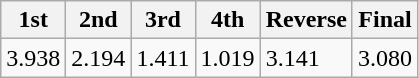<table class="wikitable">
<tr>
<th>1st</th>
<th>2nd</th>
<th>3rd</th>
<th>4th</th>
<th>Reverse</th>
<th>Final</th>
</tr>
<tr>
<td>3.938</td>
<td>2.194</td>
<td>1.411</td>
<td>1.019</td>
<td>3.141</td>
<td>3.080</td>
</tr>
</table>
